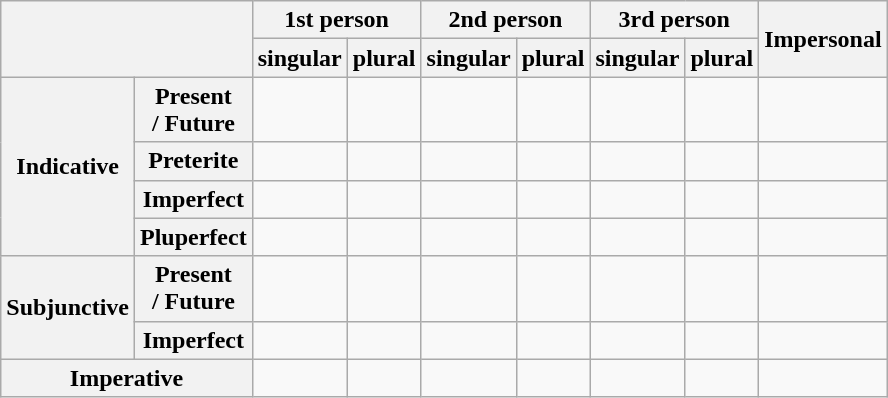<table class="wikitable">
<tr>
<th rowspan="2" colspan="2"></th>
<th colspan="2">1st person</th>
<th colspan="2">2nd person</th>
<th colspan="2">3rd person</th>
<th rowspan="2">Impersonal</th>
</tr>
<tr>
<th>singular</th>
<th>plural</th>
<th>singular</th>
<th>plural</th>
<th>singular</th>
<th>plural</th>
</tr>
<tr>
<th rowspan="4">Indicative</th>
<th>Present<br>/ Future</th>
<td></td>
<td></td>
<td></td>
<td></td>
<td></td>
<td></td>
<td></td>
</tr>
<tr>
<th>Preterite</th>
<td></td>
<td></td>
<td></td>
<td></td>
<td></td>
<td></td>
<td></td>
</tr>
<tr>
<th>Imperfect</th>
<td></td>
<td></td>
<td></td>
<td></td>
<td></td>
<td></td>
<td></td>
</tr>
<tr>
<th>Pluperfect</th>
<td></td>
<td></td>
<td></td>
<td></td>
<td></td>
<td></td>
<td></td>
</tr>
<tr>
<th rowspan="2">Subjunctive</th>
<th>Present<br>/ Future</th>
<td></td>
<td></td>
<td></td>
<td></td>
<td></td>
<td></td>
<td></td>
</tr>
<tr>
<th>Imperfect</th>
<td></td>
<td></td>
<td></td>
<td></td>
<td></td>
<td></td>
<td></td>
</tr>
<tr>
<th colspan="2">Imperative</th>
<td></td>
<td></td>
<td></td>
<td></td>
<td></td>
<td></td>
<td></td>
</tr>
</table>
